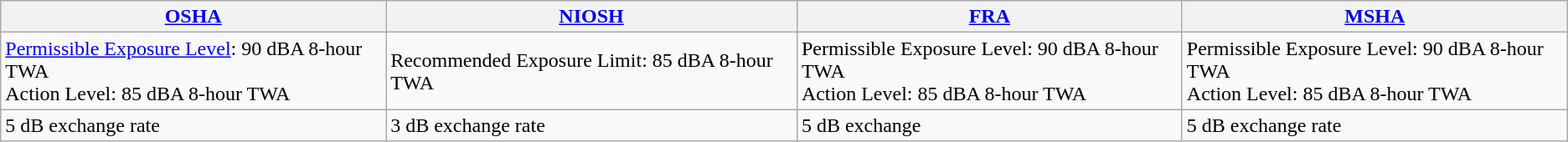<table class="wikitable">
<tr>
<th><a href='#'>OSHA</a></th>
<th><a href='#'>NIOSH</a></th>
<th><a href='#'>FRA</a></th>
<th><a href='#'>MSHA</a></th>
</tr>
<tr>
<td><a href='#'>Permissible Exposure Level</a>: 90 dBA 8-hour TWA<br>Action Level: 85 dBA 8-hour TWA</td>
<td>Recommended Exposure Limit: 85 dBA 8-hour TWA<br></td>
<td>Permissible Exposure Level: 90 dBA 8-hour TWA<br>Action Level: 85 dBA 8-hour TWA</td>
<td>Permissible Exposure Level: 90 dBA 8-hour TWA<br>Action Level: 85 dBA 8-hour TWA</td>
</tr>
<tr>
<td>5 dB exchange rate</td>
<td>3 dB exchange rate</td>
<td>5 dB exchange</td>
<td>5 dB exchange rate</td>
</tr>
</table>
